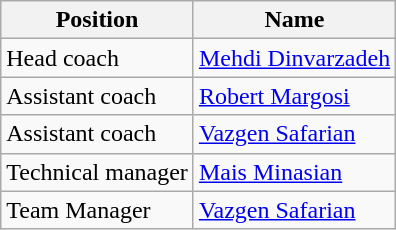<table class="wikitable">
<tr>
<th>Position</th>
<th>Name</th>
</tr>
<tr>
<td>Head coach</td>
<td> <a href='#'>Mehdi Dinvarzadeh</a></td>
</tr>
<tr>
<td>Assistant coach</td>
<td> <a href='#'>Robert Margosi</a></td>
</tr>
<tr>
<td>Assistant coach</td>
<td> <a href='#'>Vazgen Safarian</a></td>
</tr>
<tr>
<td>Technical manager</td>
<td> <a href='#'>Mais Minasian</a></td>
</tr>
<tr>
<td>Team Manager</td>
<td> <a href='#'>Vazgen Safarian</a></td>
</tr>
</table>
